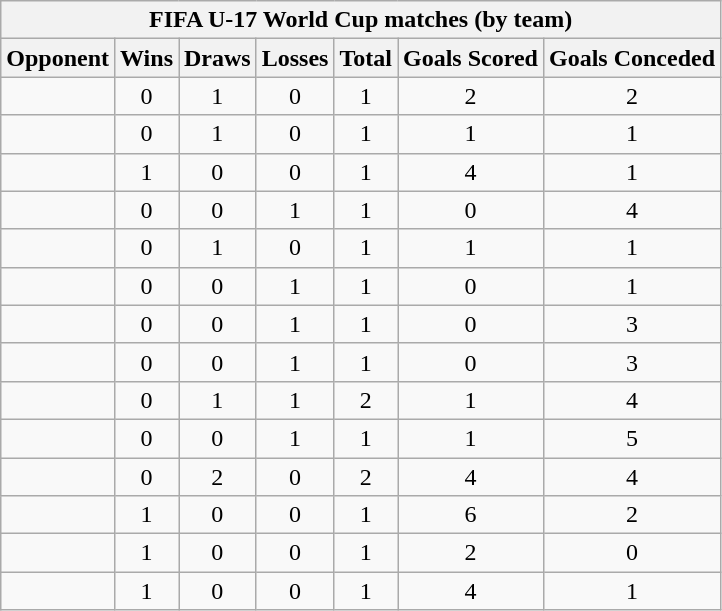<table class="wikitable sortable" style="text-align: center;">
<tr>
<th colspan=7>FIFA U-17 World Cup matches (by team)</th>
</tr>
<tr>
<th>Opponent</th>
<th>Wins</th>
<th>Draws</th>
<th>Losses</th>
<th>Total</th>
<th>Goals Scored</th>
<th>Goals Conceded</th>
</tr>
<tr>
<td style="text-align: left;"></td>
<td>0</td>
<td>1</td>
<td>0</td>
<td>1</td>
<td>2</td>
<td>2</td>
</tr>
<tr>
<td style="text-align: left;"></td>
<td>0</td>
<td>1</td>
<td>0</td>
<td>1</td>
<td>1</td>
<td>1</td>
</tr>
<tr>
<td style="text-align: left;"></td>
<td>1</td>
<td>0</td>
<td>0</td>
<td>1</td>
<td>4</td>
<td>1</td>
</tr>
<tr>
<td style="text-align: left;"></td>
<td>0</td>
<td>0</td>
<td>1</td>
<td>1</td>
<td>0</td>
<td>4</td>
</tr>
<tr>
<td style="text-align: left;"></td>
<td>0</td>
<td>1</td>
<td>0</td>
<td>1</td>
<td>1</td>
<td>1</td>
</tr>
<tr>
<td style="text-align: left;"></td>
<td>0</td>
<td>0</td>
<td>1</td>
<td>1</td>
<td>0</td>
<td>1</td>
</tr>
<tr>
<td style="text-align: left;"></td>
<td>0</td>
<td>0</td>
<td>1</td>
<td>1</td>
<td>0</td>
<td>3</td>
</tr>
<tr>
<td style="text-align: left;"></td>
<td>0</td>
<td>0</td>
<td>1</td>
<td>1</td>
<td>0</td>
<td>3</td>
</tr>
<tr>
<td style="text-align: left;"></td>
<td>0</td>
<td>1</td>
<td>1</td>
<td>2</td>
<td>1</td>
<td>4</td>
</tr>
<tr>
<td style="text-align: left;"></td>
<td>0</td>
<td>0</td>
<td>1</td>
<td>1</td>
<td>1</td>
<td>5</td>
</tr>
<tr>
<td style="text-align: left;"></td>
<td>0</td>
<td>2</td>
<td>0</td>
<td>2</td>
<td>4</td>
<td>4</td>
</tr>
<tr>
<td style="text-align: left;"></td>
<td>1</td>
<td>0</td>
<td>0</td>
<td>1</td>
<td>6</td>
<td>2</td>
</tr>
<tr>
<td style="text-align: left;"></td>
<td>1</td>
<td>0</td>
<td>0</td>
<td>1</td>
<td>2</td>
<td>0</td>
</tr>
<tr>
<td style="text-align: left;"></td>
<td>1</td>
<td>0</td>
<td>0</td>
<td>1</td>
<td>4</td>
<td>1</td>
</tr>
</table>
